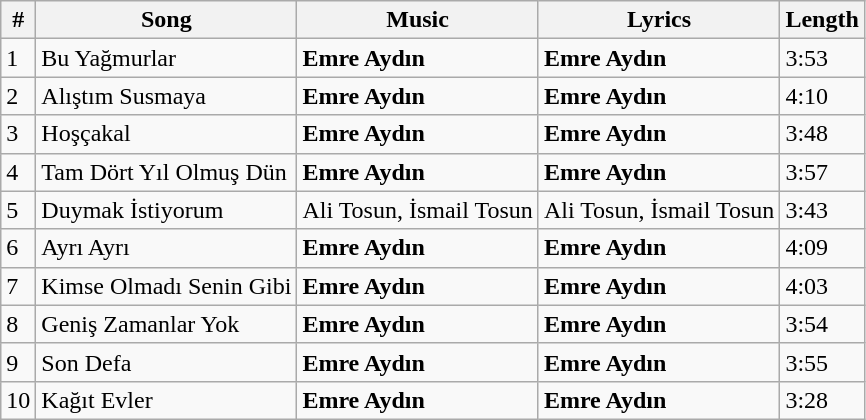<table class="wikitable">
<tr>
<th>#</th>
<th>Song</th>
<th>Music</th>
<th>Lyrics</th>
<th>Length</th>
</tr>
<tr>
<td>1</td>
<td>Bu Yağmurlar</td>
<td><strong>Emre Aydın</strong></td>
<td><strong>Emre Aydın</strong></td>
<td>3:53</td>
</tr>
<tr>
<td>2</td>
<td>Alıştım Susmaya</td>
<td><strong>Emre Aydın</strong></td>
<td><strong>Emre Aydın</strong></td>
<td>4:10</td>
</tr>
<tr>
<td>3</td>
<td>Hoşçakal</td>
<td><strong>Emre Aydın</strong></td>
<td><strong>Emre Aydın</strong></td>
<td>3:48</td>
</tr>
<tr>
<td>4</td>
<td>Tam Dört Yıl Olmuş Dün</td>
<td><strong>Emre Aydın</strong></td>
<td><strong>Emre Aydın</strong></td>
<td>3:57</td>
</tr>
<tr>
<td>5</td>
<td>Duymak İstiyorum</td>
<td>Ali Tosun, İsmail Tosun</td>
<td>Ali Tosun, İsmail Tosun</td>
<td>3:43</td>
</tr>
<tr>
<td>6</td>
<td>Ayrı Ayrı</td>
<td><strong>Emre Aydın</strong></td>
<td><strong>Emre Aydın</strong></td>
<td>4:09</td>
</tr>
<tr>
<td>7</td>
<td>Kimse Olmadı Senin Gibi</td>
<td><strong>Emre Aydın</strong></td>
<td><strong>Emre Aydın</strong></td>
<td>4:03</td>
</tr>
<tr>
<td>8</td>
<td>Geniş Zamanlar Yok</td>
<td><strong>Emre Aydın</strong></td>
<td><strong>Emre Aydın</strong></td>
<td>3:54</td>
</tr>
<tr>
<td>9</td>
<td>Son Defa</td>
<td><strong>Emre Aydın</strong></td>
<td><strong>Emre Aydın</strong></td>
<td>3:55</td>
</tr>
<tr>
<td>10</td>
<td>Kağıt Evler</td>
<td><strong>Emre Aydın</strong></td>
<td><strong>Emre Aydın</strong></td>
<td>3:28</td>
</tr>
</table>
